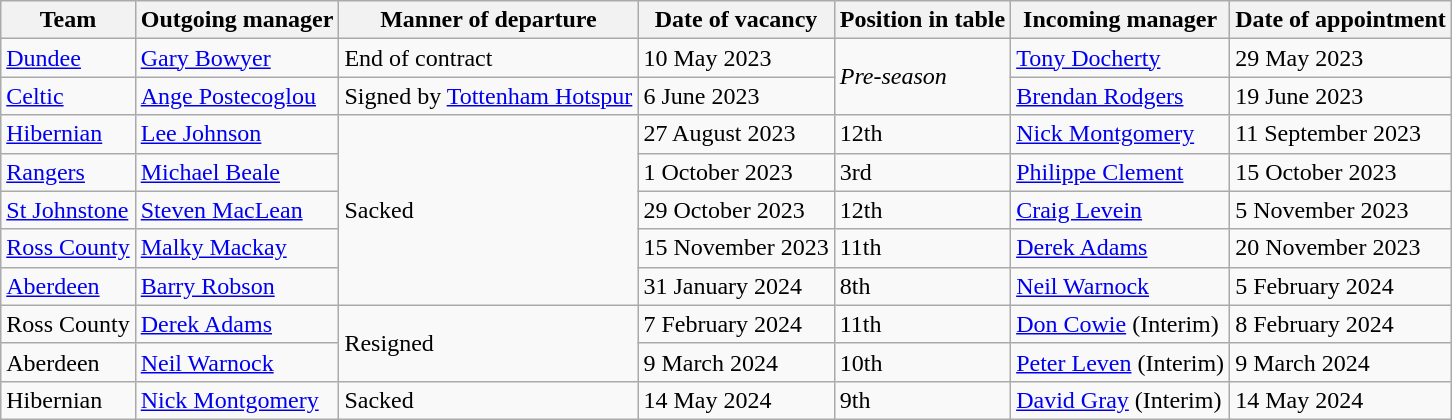<table class="wikitable sortable">
<tr>
<th>Team</th>
<th>Outgoing manager</th>
<th>Manner of departure</th>
<th>Date of vacancy</th>
<th>Position in table</th>
<th>Incoming manager</th>
<th>Date of appointment</th>
</tr>
<tr>
<td><a href='#'>Dundee</a></td>
<td> <a href='#'>Gary Bowyer</a></td>
<td>End of contract</td>
<td>10 May 2023</td>
<td rowspan="2"><em>Pre-season</em></td>
<td> <a href='#'>Tony Docherty</a></td>
<td>29 May 2023</td>
</tr>
<tr>
<td><a href='#'>Celtic</a></td>
<td> <a href='#'>Ange Postecoglou</a></td>
<td>Signed by <a href='#'>Tottenham Hotspur</a></td>
<td>6 June 2023</td>
<td> <a href='#'>Brendan Rodgers</a></td>
<td>19 June 2023</td>
</tr>
<tr>
<td><a href='#'>Hibernian</a></td>
<td> <a href='#'>Lee Johnson</a></td>
<td rowspan="5">Sacked</td>
<td>27 August 2023</td>
<td>12th</td>
<td> <a href='#'>Nick Montgomery</a></td>
<td>11 September 2023</td>
</tr>
<tr>
<td><a href='#'>Rangers</a></td>
<td> <a href='#'>Michael Beale</a></td>
<td>1 October 2023</td>
<td>3rd</td>
<td> <a href='#'>Philippe Clement</a></td>
<td>15 October 2023</td>
</tr>
<tr>
<td><a href='#'>St Johnstone</a></td>
<td> <a href='#'>Steven MacLean</a></td>
<td>29 October 2023</td>
<td>12th</td>
<td> <a href='#'>Craig Levein</a></td>
<td>5 November 2023</td>
</tr>
<tr>
<td><a href='#'>Ross County</a></td>
<td> <a href='#'>Malky Mackay</a></td>
<td>15 November 2023</td>
<td>11th</td>
<td> <a href='#'>Derek Adams</a></td>
<td>20 November 2023</td>
</tr>
<tr>
<td><a href='#'>Aberdeen</a></td>
<td> <a href='#'>Barry Robson</a></td>
<td>31 January 2024</td>
<td>8th</td>
<td> <a href='#'>Neil Warnock</a></td>
<td>5 February 2024</td>
</tr>
<tr>
<td>Ross County</td>
<td> <a href='#'>Derek Adams</a></td>
<td rowspan="2">Resigned</td>
<td>7 February 2024</td>
<td>11th</td>
<td> <a href='#'>Don Cowie</a> (Interim)</td>
<td>8 February 2024</td>
</tr>
<tr>
<td>Aberdeen</td>
<td> <a href='#'>Neil Warnock</a></td>
<td>9 March 2024</td>
<td>10th</td>
<td> <a href='#'>Peter Leven</a> (Interim)</td>
<td>9 March 2024</td>
</tr>
<tr>
<td>Hibernian</td>
<td> <a href='#'>Nick Montgomery</a></td>
<td>Sacked</td>
<td>14 May 2024</td>
<td>9th</td>
<td> <a href='#'>David Gray</a> (Interim)</td>
<td>14 May 2024</td>
</tr>
</table>
